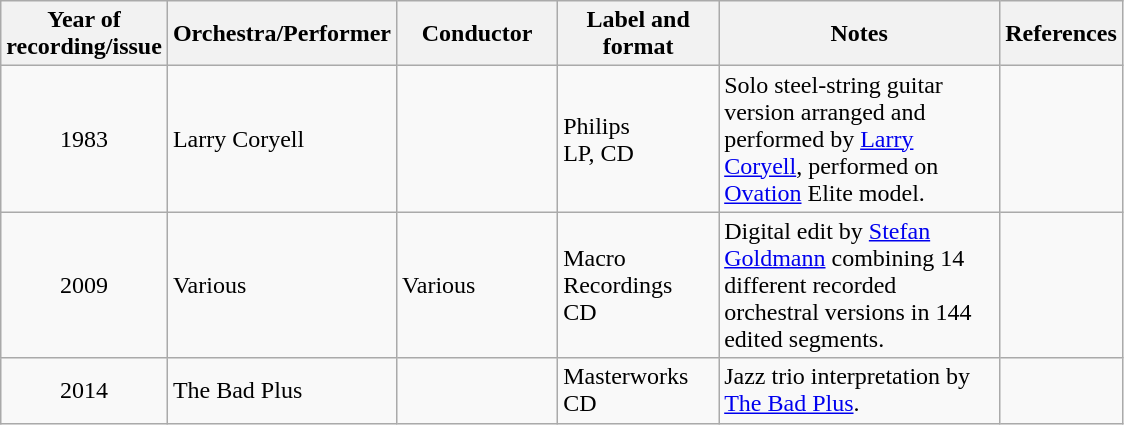<table class="wikitable">
<tr>
<th width= 50px>Year of recording/issue</th>
<th width= 100px>Orchestra/Performer</th>
<th width= 100px>Conductor</th>
<th width= 100px>Label and format</th>
<th width= 180px>Notes</th>
<th width= 50px>References</th>
</tr>
<tr>
<td align= "center">1983</td>
<td>Larry Coryell</td>
<td></td>
<td>Philips<br>LP, CD</td>
<td>Solo steel-string guitar version arranged and performed by <a href='#'>Larry Coryell</a>, performed on <a href='#'>Ovation</a> Elite model.</td>
<td></td>
</tr>
<tr>
<td align= "center">2009</td>
<td>Various</td>
<td>Various</td>
<td>Macro Recordings<br>CD</td>
<td>Digital edit by <a href='#'>Stefan Goldmann</a> combining 14 different recorded orchestral versions in 144 edited segments.</td>
<td></td>
</tr>
<tr>
<td align= "center">2014</td>
<td>The Bad Plus</td>
<td></td>
<td>Masterworks<br>CD</td>
<td>Jazz trio interpretation by <a href='#'>The Bad Plus</a>.</td>
<td></td>
</tr>
</table>
